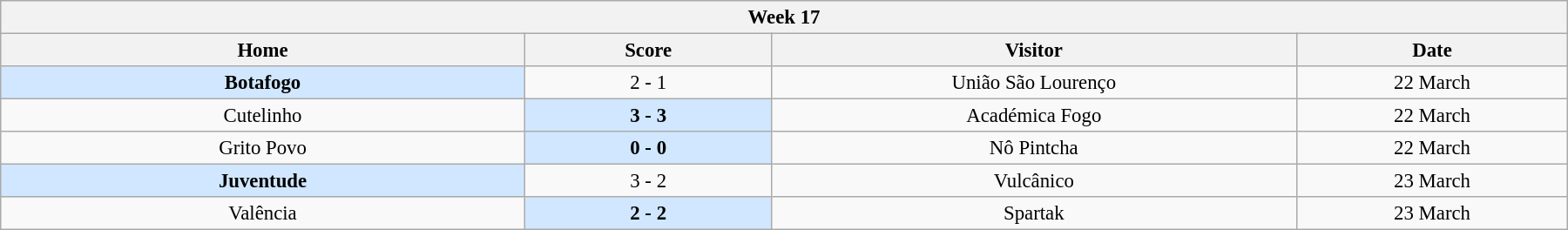<table class="wikitable" style="margin:1em auto; font-size:95%; text-align: center; width: 95%;">
<tr>
<th colspan="12"  style="with:100%; text-align:center;">Week 17</th>
</tr>
<tr>
<th style="width:200px;">Home</th>
<th width="90">Score</th>
<th style="width:200px;">Visitor</th>
<th style="width:100px;">Date</th>
</tr>
<tr align=center>
<td style="background:#d0e7ff;"><strong>Botafogo</strong></td>
<td>2 - 1</td>
<td>União São Lourenço</td>
<td>22 March</td>
</tr>
<tr align=center>
<td>Cutelinho</td>
<td style="background:#d0e7ff;"><strong>3 - 3</strong></td>
<td>Académica Fogo</td>
<td>22 March</td>
</tr>
<tr align=center>
<td>Grito Povo</td>
<td style="background:#d0e7ff;"><strong>0 - 0</strong></td>
<td>Nô Pintcha</td>
<td>22 March</td>
</tr>
<tr align=center>
<td style="background:#d0e7ff;"><strong>Juventude</strong></td>
<td>3 - 2</td>
<td>Vulcânico</td>
<td>23 March</td>
</tr>
<tr align=center>
<td>Valência</td>
<td style="background:#d0e7ff;"><strong>2 - 2</strong></td>
<td>Spartak</td>
<td>23 March</td>
</tr>
</table>
